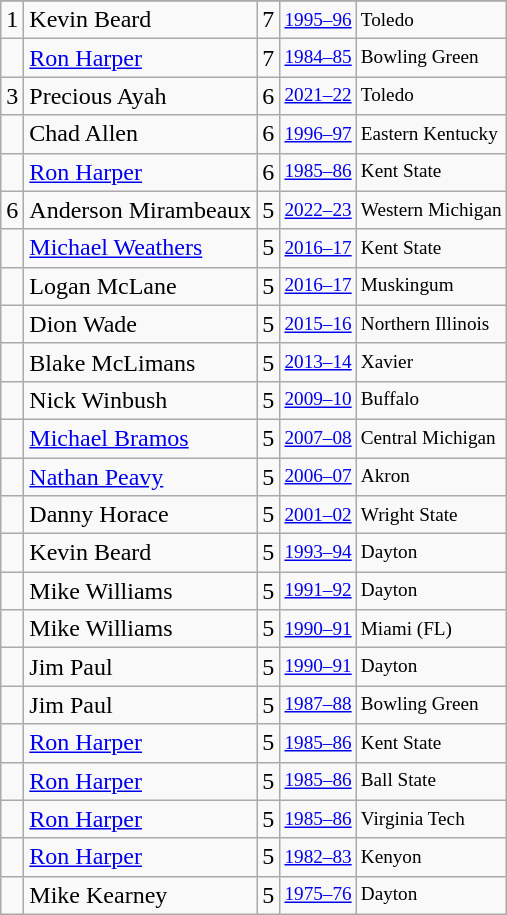<table class="wikitable">
<tr>
</tr>
<tr>
<td>1</td>
<td>Kevin Beard</td>
<td>7</td>
<td style="font-size:80%;"><a href='#'>1995–96</a></td>
<td style="font-size:80%;">Toledo</td>
</tr>
<tr>
<td></td>
<td><a href='#'>Ron Harper</a></td>
<td>7</td>
<td style="font-size:80%;"><a href='#'>1984–85</a></td>
<td style="font-size:80%;">Bowling Green</td>
</tr>
<tr>
<td>3</td>
<td>Precious Ayah</td>
<td>6</td>
<td style="font-size:80%;"><a href='#'>2021–22</a></td>
<td style="font-size:80%;">Toledo</td>
</tr>
<tr>
<td></td>
<td>Chad Allen</td>
<td>6</td>
<td style="font-size:80%;"><a href='#'>1996–97</a></td>
<td style="font-size:80%;">Eastern Kentucky</td>
</tr>
<tr>
<td></td>
<td><a href='#'>Ron Harper</a></td>
<td>6</td>
<td style="font-size:80%;"><a href='#'>1985–86</a></td>
<td style="font-size:80%;">Kent State</td>
</tr>
<tr>
<td>6</td>
<td>Anderson Mirambeaux</td>
<td>5</td>
<td style="font-size:80%;"><a href='#'>2022–23</a></td>
<td style="font-size:80%;">Western Michigan</td>
</tr>
<tr>
<td></td>
<td><a href='#'>Michael Weathers</a></td>
<td>5</td>
<td style="font-size:80%;"><a href='#'>2016–17</a></td>
<td style="font-size:80%;">Kent State</td>
</tr>
<tr>
<td></td>
<td>Logan McLane</td>
<td>5</td>
<td style="font-size:80%;"><a href='#'>2016–17</a></td>
<td style="font-size:80%;">Muskingum</td>
</tr>
<tr>
<td></td>
<td>Dion Wade</td>
<td>5</td>
<td style="font-size:80%;"><a href='#'>2015–16</a></td>
<td style="font-size:80%;">Northern Illinois</td>
</tr>
<tr>
<td></td>
<td>Blake McLimans</td>
<td>5</td>
<td style="font-size:80%;"><a href='#'>2013–14</a></td>
<td style="font-size:80%;">Xavier</td>
</tr>
<tr>
<td></td>
<td>Nick Winbush</td>
<td>5</td>
<td style="font-size:80%;"><a href='#'>2009–10</a></td>
<td style="font-size:80%;">Buffalo</td>
</tr>
<tr>
<td></td>
<td><a href='#'>Michael Bramos</a></td>
<td>5</td>
<td style="font-size:80%;"><a href='#'>2007–08</a></td>
<td style="font-size:80%;">Central Michigan</td>
</tr>
<tr>
<td></td>
<td><a href='#'>Nathan Peavy</a></td>
<td>5</td>
<td style="font-size:80%;"><a href='#'>2006–07</a></td>
<td style="font-size:80%;">Akron</td>
</tr>
<tr>
<td></td>
<td>Danny Horace</td>
<td>5</td>
<td style="font-size:80%;"><a href='#'>2001–02</a></td>
<td style="font-size:80%;">Wright State</td>
</tr>
<tr>
<td></td>
<td>Kevin Beard</td>
<td>5</td>
<td style="font-size:80%;"><a href='#'>1993–94</a></td>
<td style="font-size:80%;">Dayton</td>
</tr>
<tr>
<td></td>
<td>Mike Williams</td>
<td>5</td>
<td style="font-size:80%;"><a href='#'>1991–92</a></td>
<td style="font-size:80%;">Dayton</td>
</tr>
<tr>
<td></td>
<td>Mike Williams</td>
<td>5</td>
<td style="font-size:80%;"><a href='#'>1990–91</a></td>
<td style="font-size:80%;">Miami (FL)</td>
</tr>
<tr>
<td></td>
<td>Jim Paul</td>
<td>5</td>
<td style="font-size:80%;"><a href='#'>1990–91</a></td>
<td style="font-size:80%;">Dayton</td>
</tr>
<tr>
<td></td>
<td>Jim Paul</td>
<td>5</td>
<td style="font-size:80%;"><a href='#'>1987–88</a></td>
<td style="font-size:80%;">Bowling Green</td>
</tr>
<tr>
<td></td>
<td><a href='#'>Ron Harper</a></td>
<td>5</td>
<td style="font-size:80%;"><a href='#'>1985–86</a></td>
<td style="font-size:80%;">Kent State</td>
</tr>
<tr>
<td></td>
<td><a href='#'>Ron Harper</a></td>
<td>5</td>
<td style="font-size:80%;"><a href='#'>1985–86</a></td>
<td style="font-size:80%;">Ball State</td>
</tr>
<tr>
<td></td>
<td><a href='#'>Ron Harper</a></td>
<td>5</td>
<td style="font-size:80%;"><a href='#'>1985–86</a></td>
<td style="font-size:80%;">Virginia Tech</td>
</tr>
<tr>
<td></td>
<td><a href='#'>Ron Harper</a></td>
<td>5</td>
<td style="font-size:80%;"><a href='#'>1982–83</a></td>
<td style="font-size:80%;">Kenyon</td>
</tr>
<tr>
<td></td>
<td>Mike Kearney</td>
<td>5</td>
<td style="font-size:80%;"><a href='#'>1975–76</a></td>
<td style="font-size:80%;">Dayton</td>
</tr>
</table>
